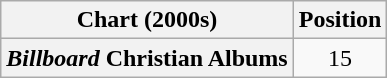<table class="wikitable plainrowheaders">
<tr>
<th scope="col">Chart (2000s)</th>
<th scope="col">Position</th>
</tr>
<tr>
<th scope="row"><em>Billboard</em> Christian Albums</th>
<td style="text-align:center;">15</td>
</tr>
</table>
